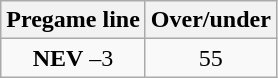<table class="wikitable">
<tr align="center">
<th style=>Pregame line</th>
<th style=>Over/under</th>
</tr>
<tr align="center">
<td><strong>NEV</strong> –3</td>
<td>55</td>
</tr>
</table>
